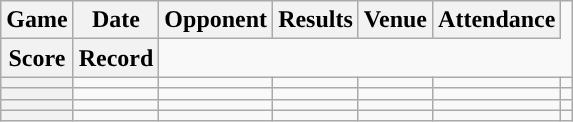<table class="wikitable" style="text-align:center">
<tr>
<th>Game</th>
<th>Date</th>
<th>Opponent</th>
<th>Results</th>
<th>Venue</th>
<th>Attendance</th>
</tr>
<tr>
<th>Score</th>
<th>Record</th>
</tr>
<tr>
<th></th>
<td></td>
<td></td>
<td></td>
<td></td>
<td></td>
<td></td>
</tr>
<tr>
<th></th>
<td></td>
<td></td>
<td></td>
<td></td>
<td></td>
<td></td>
</tr>
<tr>
<th></th>
<td></td>
<td></td>
<td></td>
<td></td>
<td></td>
<td></td>
</tr>
<tr>
<th></th>
<td></td>
<td></td>
<td></td>
<td></td>
<td></td>
<td></td>
</tr>
</table>
